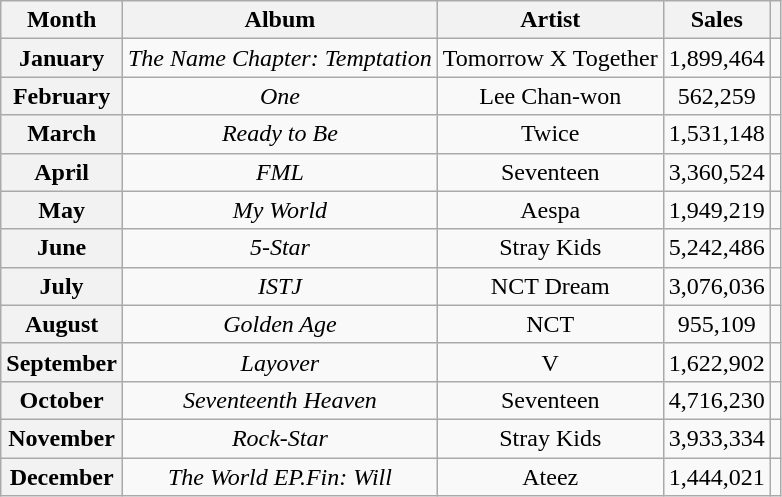<table class="wikitable sortable plainrowheaders" style="text-align:center">
<tr>
<th scope="col">Month</th>
<th scope="col">Album</th>
<th scope="col">Artist</th>
<th scope="col">Sales</th>
<th scope="col" class="unsortable"></th>
</tr>
<tr>
<th scope="row">January</th>
<td><em>The Name Chapter: Temptation</em></td>
<td>Tomorrow X Together</td>
<td>1,899,464</td>
<td></td>
</tr>
<tr>
<th scope="row">February</th>
<td><em>One</em></td>
<td>Lee Chan-won</td>
<td>562,259</td>
<td></td>
</tr>
<tr>
<th scope="row">March</th>
<td><em>Ready to Be</em></td>
<td>Twice</td>
<td>1,531,148</td>
<td></td>
</tr>
<tr>
<th scope="row">April</th>
<td><em>FML</em></td>
<td>Seventeen</td>
<td>3,360,524</td>
<td></td>
</tr>
<tr>
<th scope="row">May</th>
<td><em>My World</em></td>
<td>Aespa</td>
<td>1,949,219</td>
<td></td>
</tr>
<tr>
<th scope="row">June</th>
<td><em>5-Star</em></td>
<td>Stray Kids</td>
<td>5,242,486</td>
<td></td>
</tr>
<tr>
<th scope="row">July</th>
<td><em>ISTJ</em></td>
<td>NCT Dream</td>
<td>3,076,036</td>
<td></td>
</tr>
<tr>
<th scope="row">August</th>
<td><em>Golden Age</em></td>
<td>NCT</td>
<td>955,109</td>
<td></td>
</tr>
<tr>
<th scope="row">September</th>
<td><em>Layover</em></td>
<td>V</td>
<td>1,622,902</td>
<td></td>
</tr>
<tr>
<th scope="row">October</th>
<td><em>Seventeenth Heaven</em></td>
<td>Seventeen</td>
<td>4,716,230</td>
<td></td>
</tr>
<tr>
<th scope="row">November</th>
<td><em>Rock-Star</em></td>
<td>Stray Kids</td>
<td>3,933,334</td>
<td></td>
</tr>
<tr>
<th scope="row">December</th>
<td><em>The World EP.Fin: Will</em></td>
<td>Ateez</td>
<td>1,444,021</td>
<td></td>
</tr>
</table>
